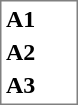<table style="border: 1px solid grey; float: left; margin: 1em 1em;">
<tr>
<td><strong>A1</strong></td>
<td></td>
<td></td>
</tr>
<tr>
<td><strong>A2</strong></td>
<td></td>
<td></td>
</tr>
<tr>
<td><strong>A3</strong>    </td>
<td></td>
<td></td>
</tr>
</table>
